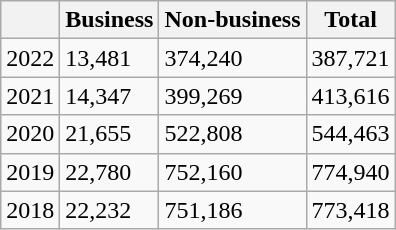<table class="wikitable sortable mw-datatable">
<tr>
<th></th>
<th>Business</th>
<th>Non-business</th>
<th>Total</th>
</tr>
<tr>
<td>2022</td>
<td>13,481</td>
<td>374,240</td>
<td>387,721</td>
</tr>
<tr>
<td>2021</td>
<td>14,347</td>
<td>399,269</td>
<td>413,616</td>
</tr>
<tr>
<td>2020</td>
<td>21,655</td>
<td>522,808</td>
<td>544,463</td>
</tr>
<tr>
<td>2019</td>
<td>22,780</td>
<td>752,160</td>
<td>774,940</td>
</tr>
<tr>
<td>2018</td>
<td>22,232</td>
<td>751,186</td>
<td>773,418</td>
</tr>
</table>
